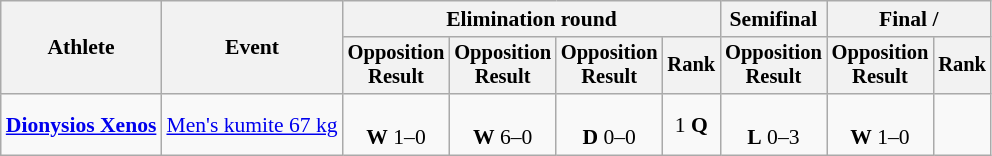<table class=wikitable style=font-size:90%;text-align:center>
<tr>
<th rowspan=2>Athlete</th>
<th rowspan=2>Event</th>
<th colspan=4>Elimination round</th>
<th>Semifinal</th>
<th colspan=2>Final / </th>
</tr>
<tr style=font-size:95%>
<th>Opposition<br>Result</th>
<th>Opposition<br>Result</th>
<th>Opposition<br>Result</th>
<th>Rank</th>
<th>Opposition<br>Result</th>
<th>Opposition<br>Result</th>
<th>Rank</th>
</tr>
<tr>
<td align=left><strong><a href='#'>Dionysios Xenos</a></strong></td>
<td align=left><a href='#'>Men's kumite 67 kg</a></td>
<td><br><strong>W</strong> 1–0</td>
<td><br><strong>W</strong> 6–0</td>
<td><br><strong>D</strong> 0–0</td>
<td>1 <strong>Q</strong></td>
<td><br><strong>L</strong> 0–3</td>
<td><br><strong>W</strong> 1–0</td>
<td></td>
</tr>
</table>
